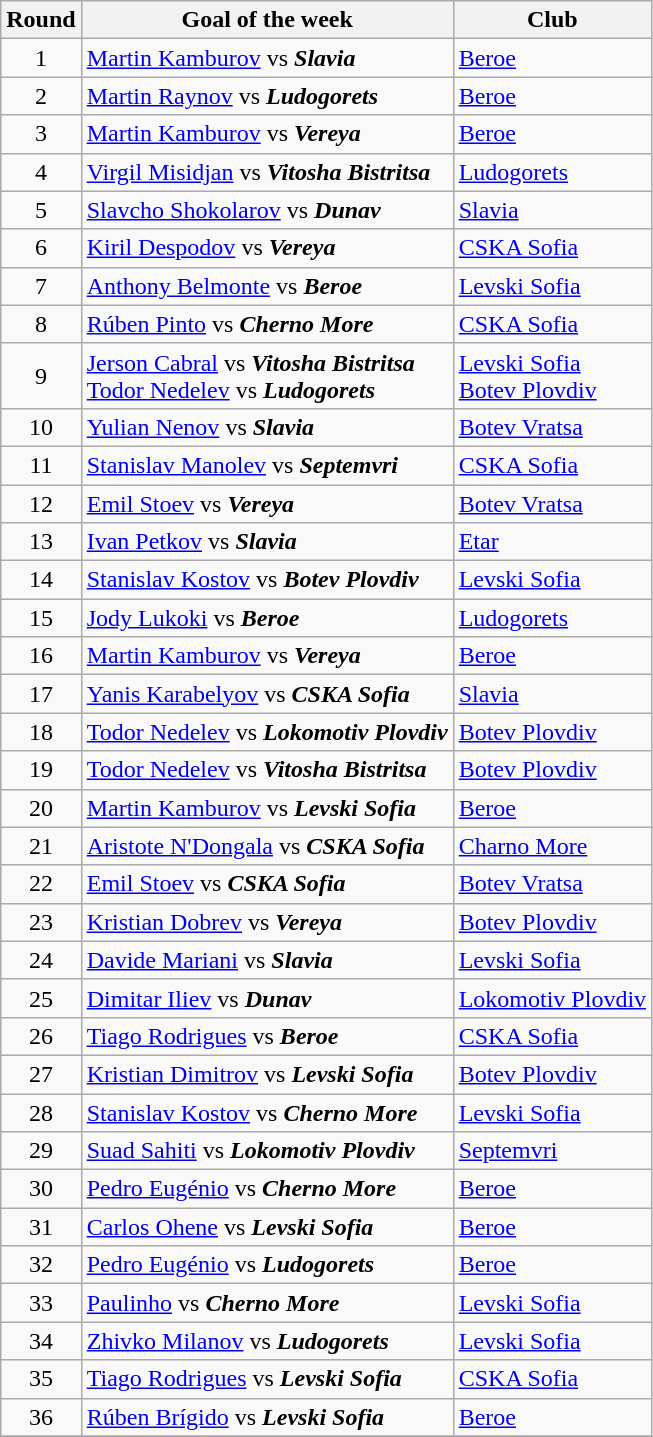<table class="wikitable" style="text-align:center">
<tr>
<th>Round</th>
<th>Goal of the week</th>
<th>Club</th>
</tr>
<tr>
<td>1</td>
<td align="left"> <a href='#'>Martin Kamburov</a> vs <strong><em>Slavia</em></strong> </td>
<td align="left"><a href='#'>Beroe</a></td>
</tr>
<tr>
<td>2</td>
<td align="left"> <a href='#'>Martin Raynov</a> vs <strong><em>Ludogorets</em></strong> </td>
<td align="left"><a href='#'>Beroe</a></td>
</tr>
<tr>
<td>3</td>
<td align="left"> <a href='#'>Martin Kamburov</a> vs <strong><em>Vereya</em></strong> </td>
<td align="left"><a href='#'>Beroe</a></td>
</tr>
<tr>
<td>4</td>
<td align="left"> <a href='#'>Virgil Misidjan</a> vs <strong><em>Vitosha Bistritsa</em></strong> </td>
<td align="left"><a href='#'>Ludogorets</a></td>
</tr>
<tr>
<td>5</td>
<td align="left"> <a href='#'>Slavcho Shokolarov</a> vs <strong><em>Dunav</em></strong> </td>
<td align="left"><a href='#'>Slavia</a></td>
</tr>
<tr>
<td>6</td>
<td align="left"> <a href='#'>Kiril Despodov</a> vs <strong><em>Vereya</em></strong> </td>
<td align="left"><a href='#'>CSKA Sofia</a></td>
</tr>
<tr>
<td>7</td>
<td align="left"> <a href='#'>Anthony Belmonte</a> vs <strong><em>Beroe</em></strong> </td>
<td align="left"><a href='#'>Levski Sofia</a></td>
</tr>
<tr>
<td>8</td>
<td align="left"> <a href='#'>Rúben Pinto</a> vs <strong><em>Cherno More</em></strong> </td>
<td align="left"><a href='#'>CSKA Sofia</a></td>
</tr>
<tr>
<td>9</td>
<td align="left"> <a href='#'>Jerson Cabral</a> vs <strong><em>Vitosha Bistritsa</em></strong>  <br>  <a href='#'>Todor Nedelev</a> vs <strong><em>Ludogorets</em></strong> </td>
<td align="left"><a href='#'>Levski Sofia</a> <br> <a href='#'>Botev Plovdiv</a></td>
</tr>
<tr>
<td>10</td>
<td align="left"> <a href='#'>Yulian Nenov</a> vs <strong><em>Slavia</em></strong> </td>
<td align="left"><a href='#'>Botev Vratsa</a></td>
</tr>
<tr>
<td>11</td>
<td align="left"> <a href='#'>Stanislav Manolev</a> vs <strong><em>Septemvri</em></strong> </td>
<td align="left"><a href='#'>CSKA Sofia</a></td>
</tr>
<tr>
<td>12</td>
<td align="left"> <a href='#'>Emil Stoev</a> vs <strong><em>Vereya</em></strong> </td>
<td align="left"><a href='#'>Botev Vratsa</a></td>
</tr>
<tr>
<td>13</td>
<td align="left"> <a href='#'>Ivan Petkov</a> vs <strong><em>Slavia</em></strong> </td>
<td align="left"><a href='#'>Etar</a></td>
</tr>
<tr>
<td>14</td>
<td align="left"> <a href='#'>Stanislav Kostov</a> vs <strong><em>Botev Plovdiv</em></strong> </td>
<td align="left"><a href='#'>Levski Sofia</a></td>
</tr>
<tr>
<td>15</td>
<td align="left"> <a href='#'>Jody Lukoki</a> vs <strong><em>Beroe</em></strong> </td>
<td align="left"><a href='#'>Ludogorets</a></td>
</tr>
<tr>
<td>16</td>
<td align="left"> <a href='#'>Martin Kamburov</a> vs <strong><em>Vereya</em></strong> </td>
<td align="left"><a href='#'>Beroe</a></td>
</tr>
<tr>
<td>17</td>
<td align="left"> <a href='#'>Yanis Karabelyov</a> vs <strong><em>CSKA Sofia</em></strong> </td>
<td align="left"><a href='#'>Slavia</a></td>
</tr>
<tr>
<td>18</td>
<td align="left"> <a href='#'>Todor Nedelev</a> vs <strong><em>Lokomotiv Plovdiv</em></strong> </td>
<td align="left"><a href='#'>Botev Plovdiv</a></td>
</tr>
<tr>
<td>19</td>
<td align="left"> <a href='#'>Todor Nedelev</a> vs <strong><em>Vitosha Bistritsa</em></strong> </td>
<td align="left"><a href='#'>Botev Plovdiv</a></td>
</tr>
<tr>
<td>20</td>
<td align="left"> <a href='#'>Martin Kamburov</a> vs <strong><em>Levski Sofia</em></strong> </td>
<td align="left"><a href='#'>Beroe</a></td>
</tr>
<tr>
<td>21</td>
<td align="left"> <a href='#'>Aristote N'Dongala</a> vs <strong><em>CSKA Sofia</em></strong> </td>
<td align="left"><a href='#'>Charno More</a></td>
</tr>
<tr>
<td>22</td>
<td align="left"> <a href='#'>Emil Stoev</a> vs <strong><em>CSKA Sofia</em></strong> </td>
<td align="left"><a href='#'>Botev Vratsa</a></td>
</tr>
<tr>
<td>23</td>
<td align="left"> <a href='#'>Kristian Dobrev</a> vs <strong><em>Vereya</em></strong> </td>
<td align="left"><a href='#'>Botev Plovdiv</a></td>
</tr>
<tr>
<td>24</td>
<td align="left"> <a href='#'>Davide Mariani</a> vs <strong><em>Slavia</em></strong> </td>
<td align="left"><a href='#'>Levski Sofia</a></td>
</tr>
<tr>
<td>25</td>
<td align="left"> <a href='#'>Dimitar Iliev</a> vs <strong><em>Dunav</em></strong> </td>
<td align="left"><a href='#'>Lokomotiv Plovdiv</a></td>
</tr>
<tr>
<td>26</td>
<td align="left"> <a href='#'>Tiago Rodrigues</a> vs <strong><em>Beroe</em></strong> </td>
<td align="left"><a href='#'>CSKA Sofia</a></td>
</tr>
<tr>
<td>27</td>
<td align="left"> <a href='#'>Kristian Dimitrov</a> vs <strong><em>Levski Sofia</em></strong> </td>
<td align="left"><a href='#'>Botev Plovdiv</a></td>
</tr>
<tr>
<td>28</td>
<td align="left"> <a href='#'>Stanislav Kostov</a> vs <strong><em>Cherno More</em></strong> </td>
<td align="left"><a href='#'>Levski Sofia</a></td>
</tr>
<tr>
<td>29</td>
<td align="left"> <a href='#'>Suad Sahiti</a> vs <strong><em>Lokomotiv Plovdiv</em></strong> </td>
<td align="left"><a href='#'>Septemvri</a></td>
</tr>
<tr>
<td>30</td>
<td align="left"> <a href='#'>Pedro Eugénio</a> vs <strong><em>Cherno More</em></strong> </td>
<td align="left"><a href='#'>Beroe</a></td>
</tr>
<tr>
<td>31</td>
<td align="left"> <a href='#'>Carlos Ohene</a> vs <strong><em>Levski Sofia</em></strong> </td>
<td align="left"><a href='#'>Beroe</a></td>
</tr>
<tr>
<td>32</td>
<td align="left"> <a href='#'>Pedro Eugénio</a> vs <strong><em>Ludogorets</em></strong> </td>
<td align="left"><a href='#'>Beroe</a></td>
</tr>
<tr>
<td>33</td>
<td align="left"> <a href='#'>Paulinho</a> vs <strong><em>Cherno More</em></strong> </td>
<td align="left"><a href='#'>Levski Sofia</a></td>
</tr>
<tr>
<td>34</td>
<td align="left"> <a href='#'>Zhivko Milanov</a> vs <strong><em>Ludogorets</em></strong> </td>
<td align="left"><a href='#'>Levski Sofia</a></td>
</tr>
<tr>
<td>35</td>
<td align="left"> <a href='#'>Tiago Rodrigues</a> vs <strong><em>Levski Sofia</em></strong> </td>
<td align="left"><a href='#'>CSKA Sofia</a></td>
</tr>
<tr>
<td>36</td>
<td align="left"> <a href='#'>Rúben Brígido</a> vs <strong><em>Levski Sofia</em></strong> </td>
<td align="left"><a href='#'>Beroe</a></td>
</tr>
<tr>
</tr>
</table>
